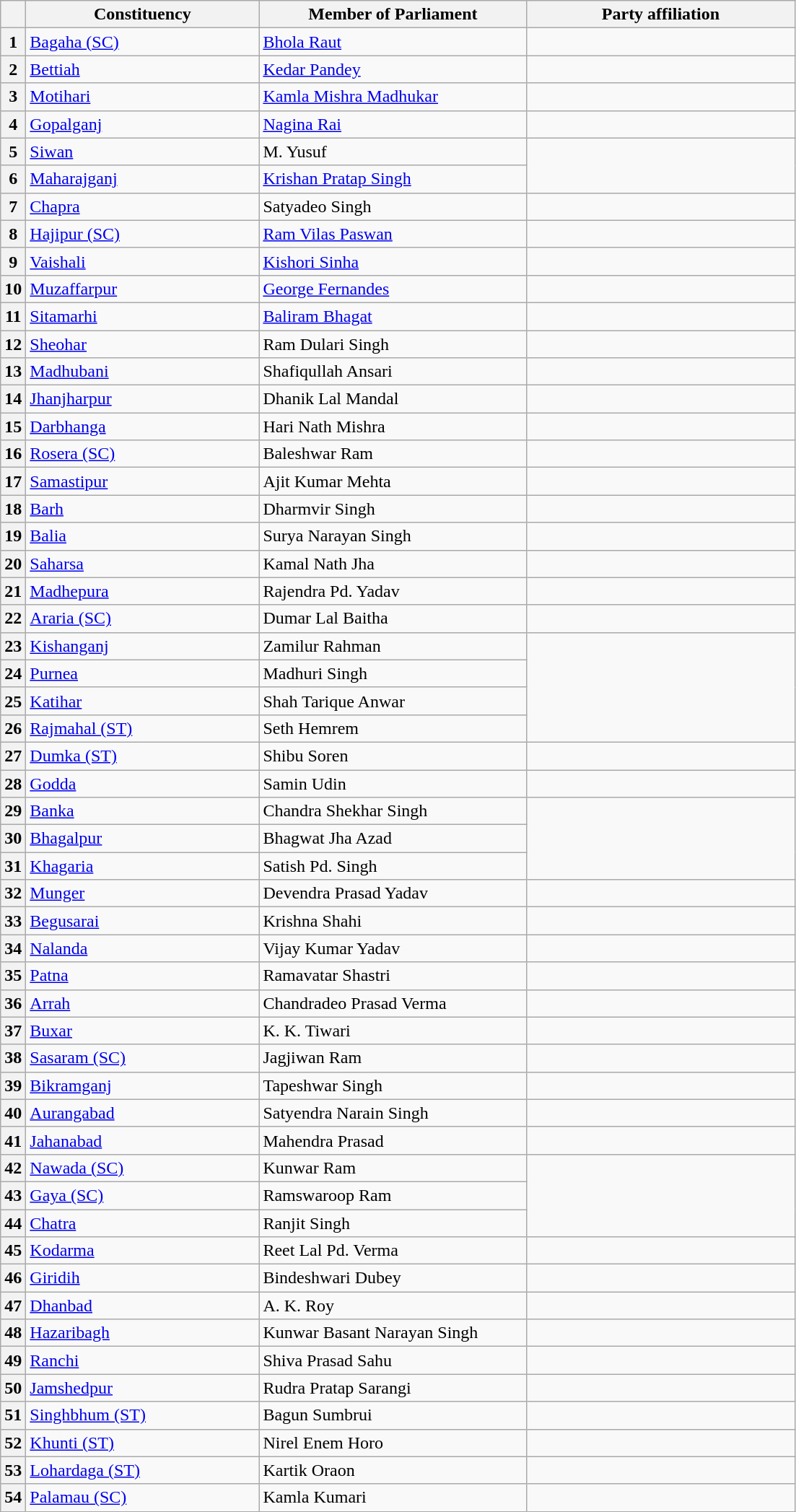<table class="wikitable sortable">
<tr style="text-align:center;">
<th></th>
<th style="width:13em">Constituency</th>
<th style="width:15em">Member of Parliament</th>
<th colspan="2" style="width:15em">Party affiliation</th>
</tr>
<tr>
<th>1</th>
<td><a href='#'>Bagaha (SC)</a></td>
<td><a href='#'>Bhola Raut</a></td>
<td></td>
</tr>
<tr>
<th>2</th>
<td><a href='#'>Bettiah</a></td>
<td><a href='#'>Kedar Pandey</a></td>
</tr>
<tr>
<th>3</th>
<td><a href='#'>Motihari</a></td>
<td><a href='#'>Kamla Mishra Madhukar</a></td>
<td></td>
</tr>
<tr>
<th>4</th>
<td><a href='#'>Gopalganj</a></td>
<td><a href='#'>Nagina Rai</a></td>
<td></td>
</tr>
<tr>
<th>5</th>
<td><a href='#'>Siwan</a></td>
<td>M. Yusuf</td>
</tr>
<tr>
<th>6</th>
<td><a href='#'>Maharajganj</a></td>
<td><a href='#'>Krishan Pratap Singh</a></td>
</tr>
<tr>
<th>7</th>
<td><a href='#'>Chapra</a></td>
<td>Satyadeo Singh</td>
<td></td>
</tr>
<tr>
<th>8</th>
<td><a href='#'>Hajipur (SC)</a></td>
<td><a href='#'>Ram Vilas Paswan</a></td>
<td></td>
</tr>
<tr>
<th>9</th>
<td><a href='#'>Vaishali</a></td>
<td><a href='#'>Kishori Sinha</a></td>
<td></td>
</tr>
<tr>
<th>10</th>
<td><a href='#'>Muzaffarpur</a></td>
<td><a href='#'>George Fernandes</a></td>
<td></td>
</tr>
<tr>
<th>11</th>
<td><a href='#'>Sitamarhi</a></td>
<td><a href='#'>Baliram Bhagat</a></td>
<td></td>
</tr>
<tr>
<th>12</th>
<td><a href='#'>Sheohar</a></td>
<td>Ram Dulari Singh</td>
<td></td>
</tr>
<tr>
<th>13</th>
<td><a href='#'>Madhubani</a></td>
<td>Shafiqullah Ansari</td>
</tr>
<tr>
<th>14</th>
<td><a href='#'>Jhanjharpur</a></td>
<td>Dhanik Lal Mandal</td>
<td></td>
</tr>
<tr>
<th>15</th>
<td><a href='#'>Darbhanga</a></td>
<td>Hari Nath Mishra</td>
<td></td>
</tr>
<tr>
<th>16</th>
<td><a href='#'>Rosera (SC)</a></td>
<td>Baleshwar Ram</td>
</tr>
<tr>
<th>17</th>
<td><a href='#'>Samastipur</a></td>
<td>Ajit Kumar Mehta</td>
<td></td>
</tr>
<tr>
<th>18</th>
<td><a href='#'>Barh</a></td>
<td>Dharmvir Singh</td>
<td></td>
</tr>
<tr>
<th>19</th>
<td><a href='#'>Balia</a></td>
<td>Surya Narayan Singh</td>
<td></td>
</tr>
<tr>
<th>20</th>
<td><a href='#'>Saharsa</a></td>
<td>Kamal Nath Jha</td>
<td></td>
</tr>
<tr>
<th>21</th>
<td><a href='#'>Madhepura</a></td>
<td>Rajendra Pd. Yadav</td>
<td></td>
</tr>
<tr>
<th>22</th>
<td><a href='#'>Araria (SC)</a></td>
<td>Dumar Lal Baitha</td>
<td></td>
</tr>
<tr>
<th>23</th>
<td><a href='#'>Kishanganj</a></td>
<td>Zamilur Rahman</td>
</tr>
<tr>
<th>24</th>
<td><a href='#'>Purnea</a></td>
<td>Madhuri Singh</td>
</tr>
<tr>
<th>25</th>
<td><a href='#'>Katihar</a></td>
<td>Shah Tarique Anwar</td>
</tr>
<tr>
<th>26</th>
<td><a href='#'>Rajmahal (ST)</a></td>
<td>Seth Hemrem</td>
</tr>
<tr>
<th>27</th>
<td><a href='#'>Dumka (ST)</a></td>
<td>Shibu Soren</td>
<td></td>
</tr>
<tr>
<th>28</th>
<td><a href='#'>Godda</a></td>
<td>Samin Udin</td>
<td></td>
</tr>
<tr>
<th>29</th>
<td><a href='#'>Banka</a></td>
<td>Chandra Shekhar Singh</td>
</tr>
<tr>
<th>30</th>
<td><a href='#'>Bhagalpur</a></td>
<td>Bhagwat Jha Azad</td>
</tr>
<tr>
<th>31</th>
<td><a href='#'>Khagaria</a></td>
<td>Satish Pd. Singh</td>
</tr>
<tr>
<th>32</th>
<td><a href='#'>Munger</a></td>
<td>Devendra Prasad Yadav</td>
<td></td>
</tr>
<tr>
<th>33</th>
<td><a href='#'>Begusarai</a></td>
<td>Krishna Shahi</td>
<td></td>
</tr>
<tr>
<th>34</th>
<td><a href='#'>Nalanda</a></td>
<td>Vijay Kumar Yadav</td>
<td></td>
</tr>
<tr>
<th>35</th>
<td><a href='#'>Patna</a></td>
<td>Ramavatar Shastri</td>
</tr>
<tr>
<th>36</th>
<td><a href='#'>Arrah</a></td>
<td>Chandradeo Prasad Verma</td>
<td></td>
</tr>
<tr>
<th>37</th>
<td><a href='#'>Buxar</a></td>
<td>K. K. Tiwari</td>
<td></td>
</tr>
<tr>
<th>38</th>
<td><a href='#'>Sasaram (SC)</a></td>
<td>Jagjiwan Ram</td>
<td></td>
</tr>
<tr>
<th>39</th>
<td><a href='#'>Bikramganj</a></td>
<td>Tapeshwar Singh</td>
<td></td>
</tr>
<tr>
<th>40</th>
<td><a href='#'>Aurangabad</a></td>
<td>Satyendra Narain Singh</td>
<td></td>
</tr>
<tr>
<th>41</th>
<td><a href='#'>Jahanabad</a></td>
<td>Mahendra Prasad</td>
<td></td>
</tr>
<tr>
<th>42</th>
<td><a href='#'>Nawada (SC)</a></td>
<td>Kunwar Ram</td>
</tr>
<tr>
<th>43</th>
<td><a href='#'>Gaya (SC)</a></td>
<td>Ramswaroop Ram</td>
</tr>
<tr>
<th>44</th>
<td><a href='#'>Chatra</a></td>
<td>Ranjit Singh</td>
</tr>
<tr>
<th>45</th>
<td><a href='#'>Kodarma</a></td>
<td>Reet Lal Pd. Verma</td>
<td></td>
</tr>
<tr>
<th>46</th>
<td><a href='#'>Giridih</a></td>
<td>Bindeshwari Dubey</td>
<td></td>
</tr>
<tr>
<th>47</th>
<td><a href='#'>Dhanbad</a></td>
<td>A. K. Roy</td>
<td></td>
</tr>
<tr>
<th>48</th>
<td><a href='#'>Hazaribagh</a></td>
<td>Kunwar Basant Narayan Singh</td>
<td></td>
</tr>
<tr>
<th>49</th>
<td><a href='#'>Ranchi</a></td>
<td>Shiva Prasad Sahu</td>
<td></td>
</tr>
<tr>
<th>50</th>
<td><a href='#'>Jamshedpur</a></td>
<td>Rudra Pratap Sarangi</td>
<td></td>
</tr>
<tr>
<th>51</th>
<td><a href='#'>Singhbhum (ST)</a></td>
<td>Bagun Sumbrui</td>
</tr>
<tr>
<th>52</th>
<td><a href='#'>Khunti (ST)</a></td>
<td>Nirel Enem Horo</td>
<td></td>
</tr>
<tr>
<th>53</th>
<td><a href='#'>Lohardaga (ST)</a></td>
<td>Kartik Oraon</td>
<td></td>
</tr>
<tr>
<th>54</th>
<td><a href='#'>Palamau (SC)</a></td>
<td>Kamla Kumari</td>
</tr>
</table>
